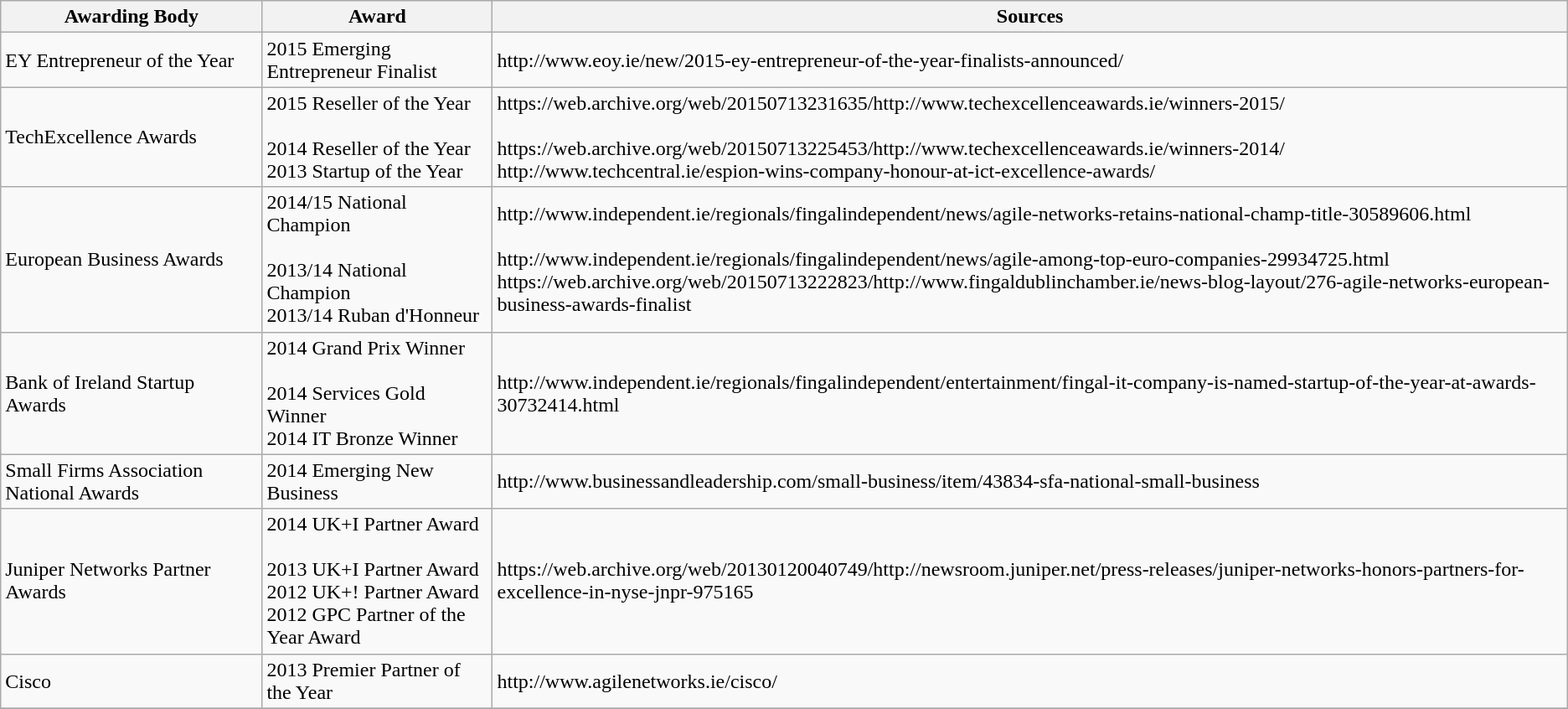<table class="wikitable">
<tr>
<th>Awarding Body</th>
<th>Award</th>
<th>Sources</th>
</tr>
<tr>
<td>EY Entrepreneur of the Year</td>
<td>2015 Emerging Entrepreneur Finalist</td>
<td>http://www.eoy.ie/new/2015-ey-entrepreneur-of-the-year-finalists-announced/</td>
</tr>
<tr>
<td>TechExcellence Awards</td>
<td>2015 Reseller of the Year <br><br>2014 Reseller of the Year <br>
2013 Startup of the Year</td>
<td>https://web.archive.org/web/20150713231635/http://www.techexcellenceawards.ie/winners-2015/ <br><br>https://web.archive.org/web/20150713225453/http://www.techexcellenceawards.ie/winners-2014/  <br>
http://www.techcentral.ie/espion-wins-company-honour-at-ict-excellence-awards/</td>
</tr>
<tr>
<td>European Business Awards</td>
<td>2014/15 National Champion <br><br>2013/14 National Champion <br>
2013/14 Ruban d'Honneur <br></td>
<td>http://www.independent.ie/regionals/fingalindependent/news/agile-networks-retains-national-champ-title-30589606.html <br><br>http://www.independent.ie/regionals/fingalindependent/news/agile-among-top-euro-companies-29934725.html <br>
https://web.archive.org/web/20150713222823/http://www.fingaldublinchamber.ie/news-blog-layout/276-agile-networks-european-business-awards-finalist</td>
</tr>
<tr>
<td>Bank of Ireland Startup Awards</td>
<td>2014 Grand Prix Winner <br><br>2014 Services Gold Winner <br>
2014 IT Bronze Winner</td>
<td>http://www.independent.ie/regionals/fingalindependent/entertainment/fingal-it-company-is-named-startup-of-the-year-at-awards-30732414.html</td>
</tr>
<tr>
<td>Small Firms Association National Awards</td>
<td>2014 Emerging New Business</td>
<td>http://www.businessandleadership.com/small-business/item/43834-sfa-national-small-business</td>
</tr>
<tr>
<td>Juniper Networks Partner Awards</td>
<td>2014 UK+I Partner Award <br><br>2013 UK+I Partner Award <br>
2012 UK+! Partner Award <br>
2012 GPC Partner of the Year Award</td>
<td>https://web.archive.org/web/20130120040749/http://newsroom.juniper.net/press-releases/juniper-networks-honors-partners-for-excellence-in-nyse-jnpr-975165</td>
</tr>
<tr>
<td>Cisco</td>
<td>2013 Premier Partner of the Year</td>
<td>http://www.agilenetworks.ie/cisco/</td>
</tr>
<tr>
</tr>
</table>
